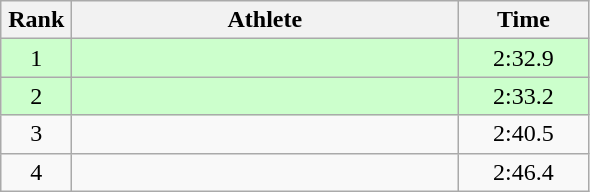<table class=wikitable style="text-align:center">
<tr>
<th width=40>Rank</th>
<th width=250>Athlete</th>
<th width=80>Time</th>
</tr>
<tr bgcolor="ccffcc">
<td>1</td>
<td align=left></td>
<td>2:32.9</td>
</tr>
<tr bgcolor="ccffcc">
<td>2</td>
<td align=left></td>
<td>2:33.2</td>
</tr>
<tr>
<td>3</td>
<td align=left></td>
<td>2:40.5</td>
</tr>
<tr>
<td>4</td>
<td align=left></td>
<td>2:46.4</td>
</tr>
</table>
